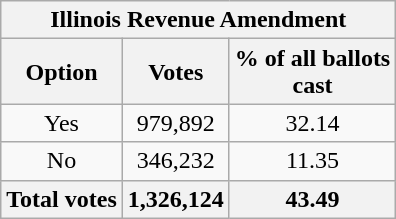<table class="wikitable">
<tr>
<th colspan=4 text align=center>Illinois Revenue Amendment</th>
</tr>
<tr>
<th>Option</th>
<th>Votes</th>
<th>% of all ballots<br>cast</th>
</tr>
<tr>
<td text align=center>Yes</td>
<td text align=center>979,892</td>
<td text align=center>32.14</td>
</tr>
<tr>
<td text align=center>No</td>
<td text align=center>346,232</td>
<td text align=center>11.35</td>
</tr>
<tr>
<th text align=center>Total votes</th>
<th text align=center><strong>1,326,124</strong></th>
<th text align=center><strong>43.49</strong></th>
</tr>
</table>
